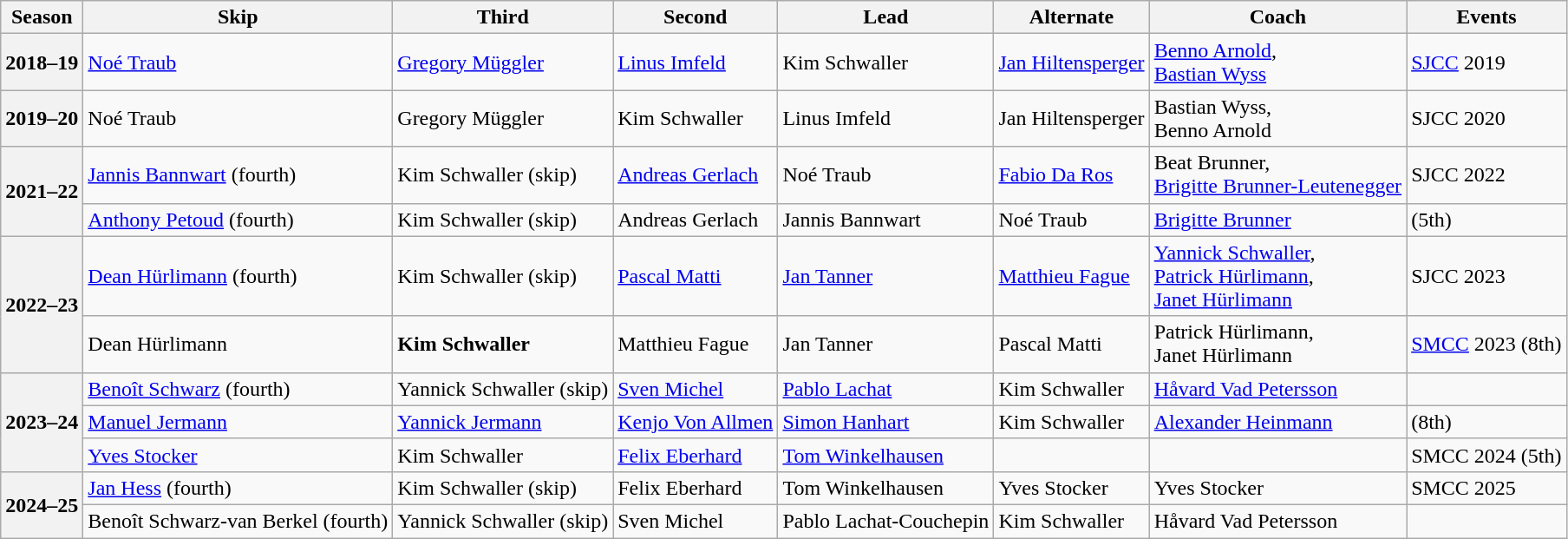<table class="wikitable">
<tr>
<th scope="col">Season</th>
<th scope="col">Skip</th>
<th scope="col">Third</th>
<th scope="col">Second</th>
<th scope="col">Lead</th>
<th scope="col">Alternate</th>
<th scope="col">Coach</th>
<th scope="col">Events</th>
</tr>
<tr>
<th scope="row">2018–19</th>
<td><a href='#'>Noé Traub</a></td>
<td><a href='#'>Gregory Müggler</a></td>
<td><a href='#'>Linus Imfeld</a></td>
<td>Kim Schwaller</td>
<td><a href='#'>Jan Hiltensperger</a></td>
<td><a href='#'>Benno Arnold</a>,<br><a href='#'>Bastian Wyss</a></td>
<td><a href='#'>SJCC</a> 2019 </td>
</tr>
<tr>
<th scope="row">2019–20</th>
<td>Noé Traub</td>
<td>Gregory Müggler</td>
<td>Kim Schwaller</td>
<td>Linus Imfeld</td>
<td>Jan Hiltensperger</td>
<td>Bastian Wyss,<br>Benno Arnold</td>
<td>SJCC 2020 </td>
</tr>
<tr>
<th scope="row" rowspan="2">2021–22</th>
<td><a href='#'>Jannis Bannwart</a> (fourth)</td>
<td>Kim Schwaller (skip)</td>
<td><a href='#'>Andreas Gerlach</a></td>
<td>Noé Traub</td>
<td><a href='#'>Fabio Da Ros</a></td>
<td>Beat Brunner,<br><a href='#'>Brigitte Brunner-Leutenegger</a></td>
<td>SJCC 2022 </td>
</tr>
<tr>
<td><a href='#'>Anthony Petoud</a> (fourth)</td>
<td>Kim Schwaller (skip)</td>
<td>Andreas Gerlach</td>
<td>Jannis Bannwart</td>
<td>Noé Traub</td>
<td><a href='#'>Brigitte Brunner</a></td>
<td> (5th)</td>
</tr>
<tr>
<th scope="row" rowspan="2">2022–23</th>
<td><a href='#'>Dean Hürlimann</a> (fourth)</td>
<td>Kim Schwaller (skip)</td>
<td><a href='#'>Pascal Matti</a></td>
<td><a href='#'>Jan Tanner</a></td>
<td><a href='#'>Matthieu Fague</a></td>
<td><a href='#'>Yannick Schwaller</a>,<br><a href='#'>Patrick Hürlimann</a>,<br><a href='#'>Janet Hürlimann</a></td>
<td>SJCC 2023 </td>
</tr>
<tr>
<td>Dean Hürlimann</td>
<td><strong>Kim Schwaller</strong></td>
<td>Matthieu Fague</td>
<td>Jan Tanner</td>
<td>Pascal Matti</td>
<td>Patrick Hürlimann,<br>Janet Hürlimann</td>
<td><a href='#'>SMCC</a> 2023 (8th)</td>
</tr>
<tr>
<th scope="row" rowspan="3">2023–24</th>
<td><a href='#'>Benoît Schwarz</a> (fourth)</td>
<td>Yannick Schwaller (skip)</td>
<td><a href='#'>Sven Michel</a></td>
<td><a href='#'>Pablo Lachat</a></td>
<td>Kim Schwaller</td>
<td><a href='#'>Håvard Vad Petersson</a></td>
<td> </td>
</tr>
<tr>
<td><a href='#'>Manuel Jermann</a></td>
<td><a href='#'>Yannick Jermann</a></td>
<td><a href='#'>Kenjo Von Allmen</a></td>
<td><a href='#'>Simon Hanhart</a></td>
<td>Kim Schwaller</td>
<td><a href='#'>Alexander Heinmann</a></td>
<td> (8th)</td>
</tr>
<tr>
<td><a href='#'>Yves Stocker</a></td>
<td>Kim Schwaller</td>
<td><a href='#'>Felix Eberhard</a></td>
<td><a href='#'>Tom Winkelhausen</a></td>
<td></td>
<td></td>
<td>SMCC 2024 (5th)</td>
</tr>
<tr>
<th scope="row" rowspan="2">2024–25</th>
<td><a href='#'>Jan Hess</a> (fourth)</td>
<td>Kim Schwaller (skip)</td>
<td>Felix Eberhard</td>
<td>Tom Winkelhausen</td>
<td>Yves Stocker</td>
<td>Yves Stocker</td>
<td>SMCC 2025 </td>
</tr>
<tr>
<td>Benoît Schwarz-van Berkel (fourth)</td>
<td>Yannick Schwaller (skip)</td>
<td>Sven Michel</td>
<td>Pablo Lachat-Couchepin</td>
<td>Kim Schwaller</td>
<td>Håvard Vad Petersson</td>
<td> </td>
</tr>
</table>
